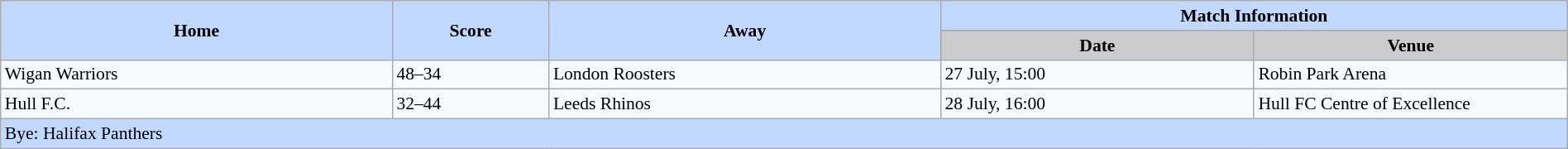<table class="wikitable defaultcenter col1right col3left" style="font-size:90%; background-color:#F5FAFF" width=100%>
<tr>
<th scope="col" rowspan=2 style="background-color:#C1D8FF" width=25%>Home</th>
<th scope="col" rowspan=2 style="background-color:#C1D8FF" width=10%>Score</th>
<th scope="col" rowspan=2 style="background-color:#C1D8FF" width=25%>Away</th>
<th colspan=2 style="background-color:#C1D8FF">Match Information</th>
</tr>
<tr>
<th scope="col" style="background-color:#CCCCCC" width=20%>Date</th>
<th scope="col" style="background-color:#CCCCCC" width=20%>Venue</th>
</tr>
<tr>
<td>Wigan Warriors </td>
<td>48–34</td>
<td> London Roosters</td>
<td>27 July, 15:00</td>
<td>Robin Park Arena</td>
</tr>
<tr>
<td>Hull F.C. </td>
<td>32–44</td>
<td> Leeds Rhinos</td>
<td>28 July, 16:00</td>
<td>Hull FC Centre of Excellence</td>
</tr>
<tr>
<td colspan=5 style="background-color:#C1D8FF; text-align:left">Bye:  Halifax Panthers</td>
</tr>
</table>
